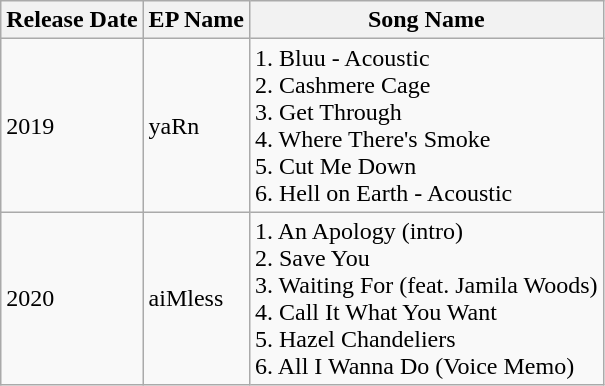<table class="wikitable">
<tr>
<th>Release Date</th>
<th>EP Name</th>
<th>Song Name</th>
</tr>
<tr>
<td>2019</td>
<td>yaRn</td>
<td>1. Bluu - Acoustic<br>2. Cashmere Cage<br>3. Get Through<br>4. Where There's Smoke<br>5. Cut Me Down<br>6. Hell on Earth - Acoustic</td>
</tr>
<tr>
<td>2020</td>
<td>aiMless</td>
<td>1. An Apology (intro)<br>2. Save You<br>3. Waiting For (feat. Jamila Woods)<br>4. Call It What You Want<br>5. Hazel Chandeliers<br>6. All I Wanna Do (Voice Memo)</td>
</tr>
</table>
